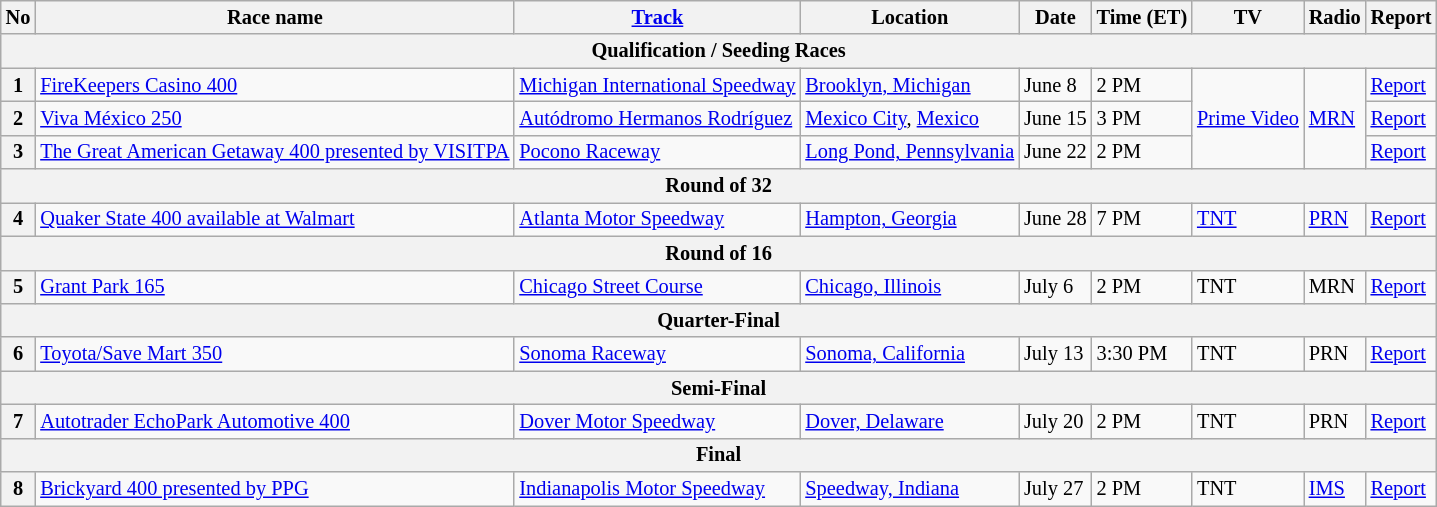<table class="wikitable" style="font-size:85%">
<tr>
<th>No</th>
<th>Race name</th>
<th><a href='#'>Track</a></th>
<th>Location</th>
<th>Date</th>
<th>Time (ET)</th>
<th>TV</th>
<th>Radio</th>
<th>Report</th>
</tr>
<tr>
<th colspan="9">Qualification / Seeding Races</th>
</tr>
<tr>
<th>1</th>
<td><a href='#'>FireKeepers Casino 400</a></td>
<td> <a href='#'>Michigan International Speedway</a></td>
<td><a href='#'>Brooklyn, Michigan</a></td>
<td>June 8</td>
<td>2 PM</td>
<td rowspan="3"><a href='#'>Prime Video</a></td>
<td rowspan="3"><a href='#'>MRN</a></td>
<td><a href='#'>Report</a></td>
</tr>
<tr>
<th>2</th>
<td><a href='#'>Viva México 250</a></td>
<td> <a href='#'>Autódromo Hermanos Rodríguez</a></td>
<td><a href='#'>Mexico City</a>, <a href='#'>Mexico</a></td>
<td>June 15</td>
<td>3 PM</td>
<td><a href='#'>Report</a></td>
</tr>
<tr>
<th>3</th>
<td><a href='#'>The Great American Getaway 400 presented by VISITPA</a></td>
<td> <a href='#'>Pocono Raceway</a></td>
<td><a href='#'>Long Pond, Pennsylvania</a></td>
<td>June 22</td>
<td>2 PM</td>
<td><a href='#'>Report</a></td>
</tr>
<tr>
<th colspan="9">Round of 32</th>
</tr>
<tr>
<th>4</th>
<td><a href='#'>Quaker State 400 available at Walmart</a></td>
<td> <a href='#'>Atlanta Motor Speedway</a></td>
<td><a href='#'>Hampton, Georgia</a></td>
<td>June 28</td>
<td>7 PM</td>
<td><a href='#'>TNT</a></td>
<td><a href='#'>PRN</a></td>
<td><a href='#'>Report</a></td>
</tr>
<tr>
<th colspan="9">Round of 16</th>
</tr>
<tr>
<th>5</th>
<td><a href='#'>Grant Park 165</a></td>
<td> <a href='#'>Chicago Street Course</a></td>
<td><a href='#'>Chicago, Illinois</a></td>
<td>July 6</td>
<td>2 PM</td>
<td>TNT</td>
<td>MRN</td>
<td><a href='#'>Report</a></td>
</tr>
<tr>
<th colspan="9">Quarter-Final</th>
</tr>
<tr>
<th>6</th>
<td><a href='#'>Toyota/Save Mart 350</a></td>
<td> <a href='#'>Sonoma Raceway</a></td>
<td><a href='#'>Sonoma, California</a></td>
<td>July 13</td>
<td>3:30 PM</td>
<td>TNT</td>
<td>PRN</td>
<td><a href='#'>Report</a></td>
</tr>
<tr>
<th colspan="9">Semi-Final</th>
</tr>
<tr>
<th>7</th>
<td><a href='#'>Autotrader EchoPark Automotive 400</a></td>
<td> <a href='#'>Dover Motor Speedway</a></td>
<td><a href='#'>Dover, Delaware</a></td>
<td>July 20</td>
<td>2 PM</td>
<td>TNT</td>
<td>PRN</td>
<td><a href='#'>Report</a></td>
</tr>
<tr>
<th colspan="9">Final</th>
</tr>
<tr>
<th>8</th>
<td><a href='#'>Brickyard 400 presented by PPG</a></td>
<td>  <a href='#'>Indianapolis Motor Speedway</a></td>
<td><a href='#'>Speedway, Indiana</a></td>
<td>July 27</td>
<td>2 PM</td>
<td>TNT</td>
<td><a href='#'>IMS</a></td>
<td><a href='#'>Report</a></td>
</tr>
</table>
